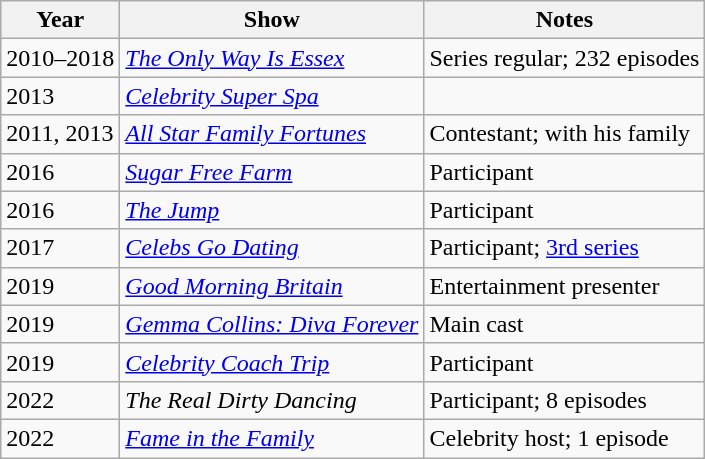<table class="wikitable">
<tr>
<th>Year</th>
<th>Show</th>
<th>Notes</th>
</tr>
<tr>
<td>2010–2018</td>
<td><em><a href='#'>The Only Way Is Essex</a></em></td>
<td>Series regular; 232 episodes</td>
</tr>
<tr>
<td>2013</td>
<td><em><a href='#'>Celebrity Super Spa</a></em></td>
<td></td>
</tr>
<tr>
<td>2011, 2013</td>
<td><em><a href='#'>All Star Family Fortunes</a></em></td>
<td>Contestant; with his family</td>
</tr>
<tr>
<td>2016</td>
<td><em><a href='#'>Sugar Free Farm</a></em></td>
<td>Participant</td>
</tr>
<tr>
<td>2016</td>
<td><em><a href='#'>The Jump</a></em></td>
<td>Participant</td>
</tr>
<tr>
<td>2017</td>
<td><em><a href='#'>Celebs Go Dating</a></em></td>
<td>Participant; <a href='#'>3rd series</a></td>
</tr>
<tr>
<td>2019</td>
<td><em><a href='#'>Good Morning Britain</a></em></td>
<td>Entertainment presenter</td>
</tr>
<tr>
<td>2019</td>
<td><em><a href='#'>Gemma Collins: Diva Forever</a></em></td>
<td>Main cast</td>
</tr>
<tr>
<td>2019</td>
<td><em><a href='#'>Celebrity Coach Trip</a></em></td>
<td>Participant</td>
</tr>
<tr>
<td>2022</td>
<td><em>The Real Dirty Dancing</em></td>
<td>Participant; 8 episodes</td>
</tr>
<tr>
<td>2022</td>
<td><em><a href='#'>Fame in the Family</a></em></td>
<td>Celebrity host; 1 episode</td>
</tr>
</table>
